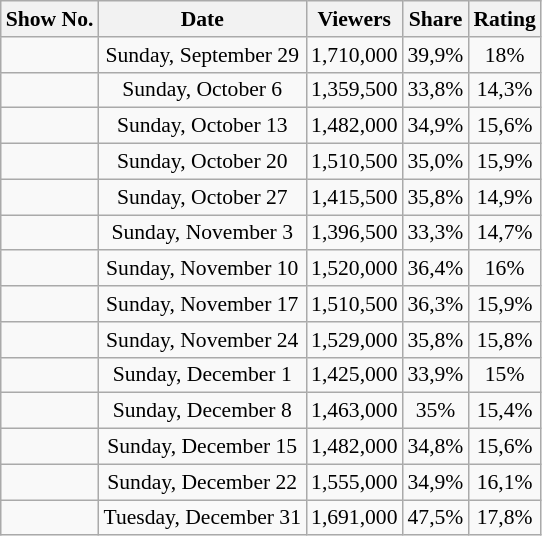<table class="wikitable sortable centre" style="text-align:center;font-size:90%;">
<tr>
<th>Show No.</th>
<th>Date</th>
<th>Viewers</th>
<th>Share</th>
<th>Rating</th>
</tr>
<tr>
<td></td>
<td>Sunday, September 29</td>
<td>1,710,000</td>
<td>39,9%</td>
<td>18%</td>
</tr>
<tr>
<td></td>
<td>Sunday, October 6</td>
<td>1,359,500</td>
<td>33,8%</td>
<td>14,3%</td>
</tr>
<tr>
<td></td>
<td>Sunday, October 13</td>
<td>1,482,000</td>
<td>34,9%</td>
<td>15,6%</td>
</tr>
<tr>
<td></td>
<td>Sunday, October 20</td>
<td>1,510,500</td>
<td>35,0%</td>
<td>15,9%</td>
</tr>
<tr>
<td></td>
<td>Sunday, October 27</td>
<td>1,415,500</td>
<td>35,8%</td>
<td>14,9%</td>
</tr>
<tr>
<td></td>
<td>Sunday, November 3</td>
<td>1,396,500</td>
<td>33,3%</td>
<td>14,7%</td>
</tr>
<tr>
<td></td>
<td>Sunday, November 10</td>
<td>1,520,000</td>
<td>36,4%</td>
<td>16%</td>
</tr>
<tr>
<td></td>
<td>Sunday, November 17</td>
<td>1,510,500</td>
<td>36,3%</td>
<td>15,9%</td>
</tr>
<tr>
<td></td>
<td>Sunday, November 24</td>
<td>1,529,000</td>
<td>35,8%</td>
<td>15,8%</td>
</tr>
<tr>
<td></td>
<td>Sunday, December 1</td>
<td>1,425,000</td>
<td>33,9%</td>
<td>15%</td>
</tr>
<tr>
<td></td>
<td>Sunday, December 8</td>
<td>1,463,000</td>
<td>35%</td>
<td>15,4%</td>
</tr>
<tr>
<td></td>
<td>Sunday, December 15</td>
<td>1,482,000</td>
<td>34,8%</td>
<td>15,6%</td>
</tr>
<tr>
<td></td>
<td>Sunday, December 22</td>
<td>1,555,000</td>
<td>34,9%</td>
<td>16,1%</td>
</tr>
<tr>
<td></td>
<td>Tuesday, December 31</td>
<td>1,691,000</td>
<td>47,5%</td>
<td>17,8%</td>
</tr>
</table>
